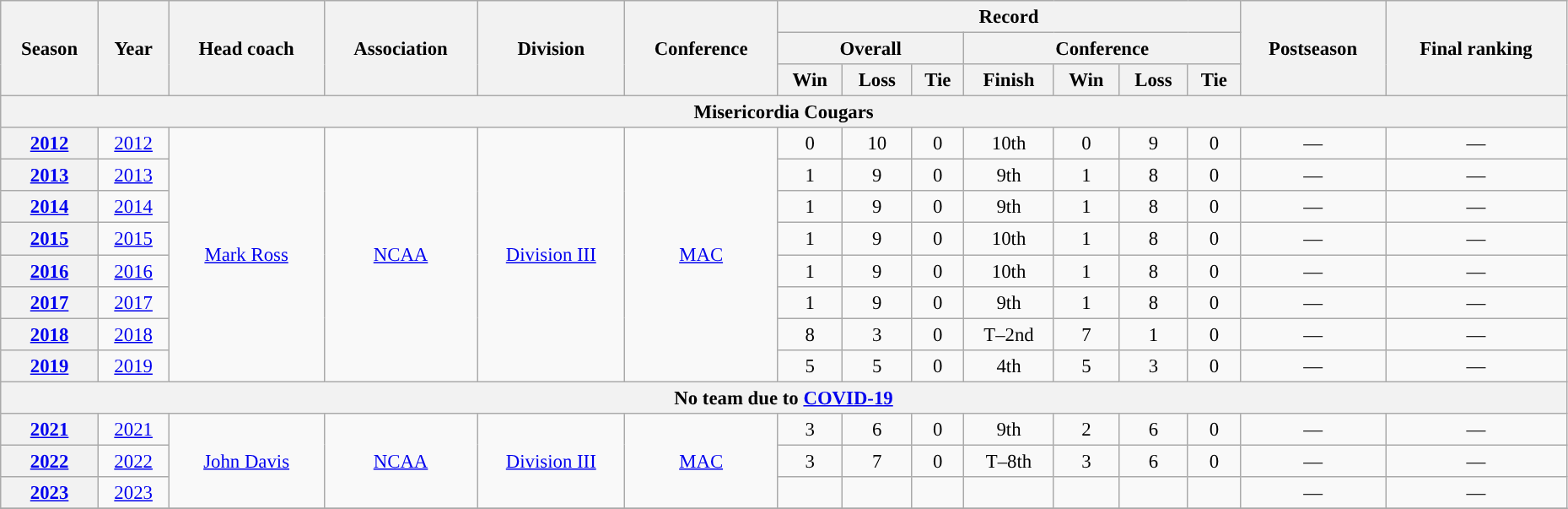<table class="wikitable" style="font-size: 95%; width:98%;text-align:center;">
<tr>
<th rowspan="3">Season</th>
<th rowspan="3">Year</th>
<th rowspan="3">Head coach</th>
<th rowspan="3">Association</th>
<th rowspan="3">Division</th>
<th rowspan="3">Conference</th>
<th colspan="7">Record</th>
<th rowspan="3">Postseason</th>
<th rowspan="3">Final ranking</th>
</tr>
<tr>
<th colspan="3">Overall</th>
<th colspan="4">Conference</th>
</tr>
<tr>
<th>Win</th>
<th>Loss</th>
<th>Tie</th>
<th>Finish</th>
<th>Win</th>
<th>Loss</th>
<th>Tie</th>
</tr>
<tr>
<th colspan="15">Misericordia Cougars</th>
</tr>
<tr>
<th><a href='#'>2012</a></th>
<td><a href='#'>2012</a></td>
<td rowspan="8"><a href='#'>Mark Ross</a></td>
<td rowspan="8"><a href='#'>NCAA</a></td>
<td rowspan="8"><a href='#'>Division III</a></td>
<td rowspan="8"><a href='#'>MAC</a></td>
<td>0</td>
<td rowspan="1">10</td>
<td rowspan="1">0</td>
<td rowspan="1">10th</td>
<td rowspan="1">0</td>
<td rowspan="1">9</td>
<td rowspan="1">0</td>
<td>—</td>
<td>—</td>
</tr>
<tr>
<th><a href='#'>2013</a></th>
<td><a href='#'>2013</a></td>
<td>1</td>
<td>9</td>
<td>0</td>
<td>9th</td>
<td>1</td>
<td>8</td>
<td>0</td>
<td>—</td>
<td>—</td>
</tr>
<tr>
<th><a href='#'>2014</a></th>
<td><a href='#'>2014</a></td>
<td rowspan="1">1</td>
<td rowspan="1">9</td>
<td rowspan="1">0</td>
<td rowspan="1">9th</td>
<td rowspan="1">1</td>
<td rowspan="1">8</td>
<td rowspan="1">0</td>
<td>—</td>
<td>—</td>
</tr>
<tr>
<th><a href='#'>2015</a></th>
<td><a href='#'>2015</a></td>
<td rowspan="1">1</td>
<td rowspan="1">9</td>
<td rowspan="1">0</td>
<td rowspan="1">10th</td>
<td rowspan="1">1</td>
<td rowspan="1">8</td>
<td rowspan="1">0</td>
<td>—</td>
<td>—</td>
</tr>
<tr>
<th><a href='#'>2016</a></th>
<td><a href='#'>2016</a></td>
<td rowspan="1">1</td>
<td rowspan="1">9</td>
<td rowspan="1">0</td>
<td rowspan="1">10th</td>
<td rowspan="1">1</td>
<td rowspan="1">8</td>
<td rowspan="1">0</td>
<td>—</td>
<td>—</td>
</tr>
<tr>
<th><a href='#'>2017</a></th>
<td><a href='#'>2017</a></td>
<td rowspan="1">1</td>
<td rowspan="1">9</td>
<td rowspan="1">0</td>
<td rowspan="1">9th</td>
<td rowspan="1">1</td>
<td rowspan="1">8</td>
<td rowspan="1">0</td>
<td>—</td>
<td>—</td>
</tr>
<tr>
<th><a href='#'>2018</a></th>
<td><a href='#'>2018</a></td>
<td rowspan="1">8</td>
<td rowspan="1">3</td>
<td rowspan="1">0</td>
<td rowspan="1">T–2nd</td>
<td rowspan="1">7</td>
<td rowspan="1">1</td>
<td rowspan="1">0</td>
<td>—</td>
<td>—</td>
</tr>
<tr>
<th><a href='#'>2019</a></th>
<td><a href='#'>2019</a></td>
<td>5</td>
<td>5</td>
<td>0</td>
<td>4th</td>
<td>5</td>
<td>3</td>
<td>0</td>
<td>—</td>
<td>—</td>
</tr>
<tr>
<th colspan="15">No team due to <a href='#'>COVID-19</a></th>
</tr>
<tr>
<th><a href='#'>2021</a></th>
<td><a href='#'>2021</a></td>
<td rowspan="3"><a href='#'>John Davis</a></td>
<td rowspan="3"><a href='#'>NCAA</a></td>
<td rowspan="3"><a href='#'>Division III</a></td>
<td rowspan="3"><a href='#'>MAC</a></td>
<td rowspan="1">3</td>
<td rowspan="1">6</td>
<td rowspan="1">0</td>
<td rowspan="1">9th</td>
<td rowspan="1">2</td>
<td rowspan="1">6</td>
<td rowspan="1">0</td>
<td>—</td>
<td>—</td>
</tr>
<tr>
<th><a href='#'>2022</a></th>
<td><a href='#'>2022</a></td>
<td rowspan="1">3</td>
<td rowspan="1">7</td>
<td rowspan="1">0</td>
<td rowspan="1">T–8th</td>
<td rowspan="1">3</td>
<td rowspan="1">6</td>
<td rowspan="1">0</td>
<td>—</td>
<td>—</td>
</tr>
<tr>
<th><a href='#'>2023</a></th>
<td><a href='#'>2023</a></td>
<td></td>
<td></td>
<td></td>
<td></td>
<td></td>
<td></td>
<td></td>
<td>—</td>
<td>—</td>
</tr>
<tr>
</tr>
</table>
